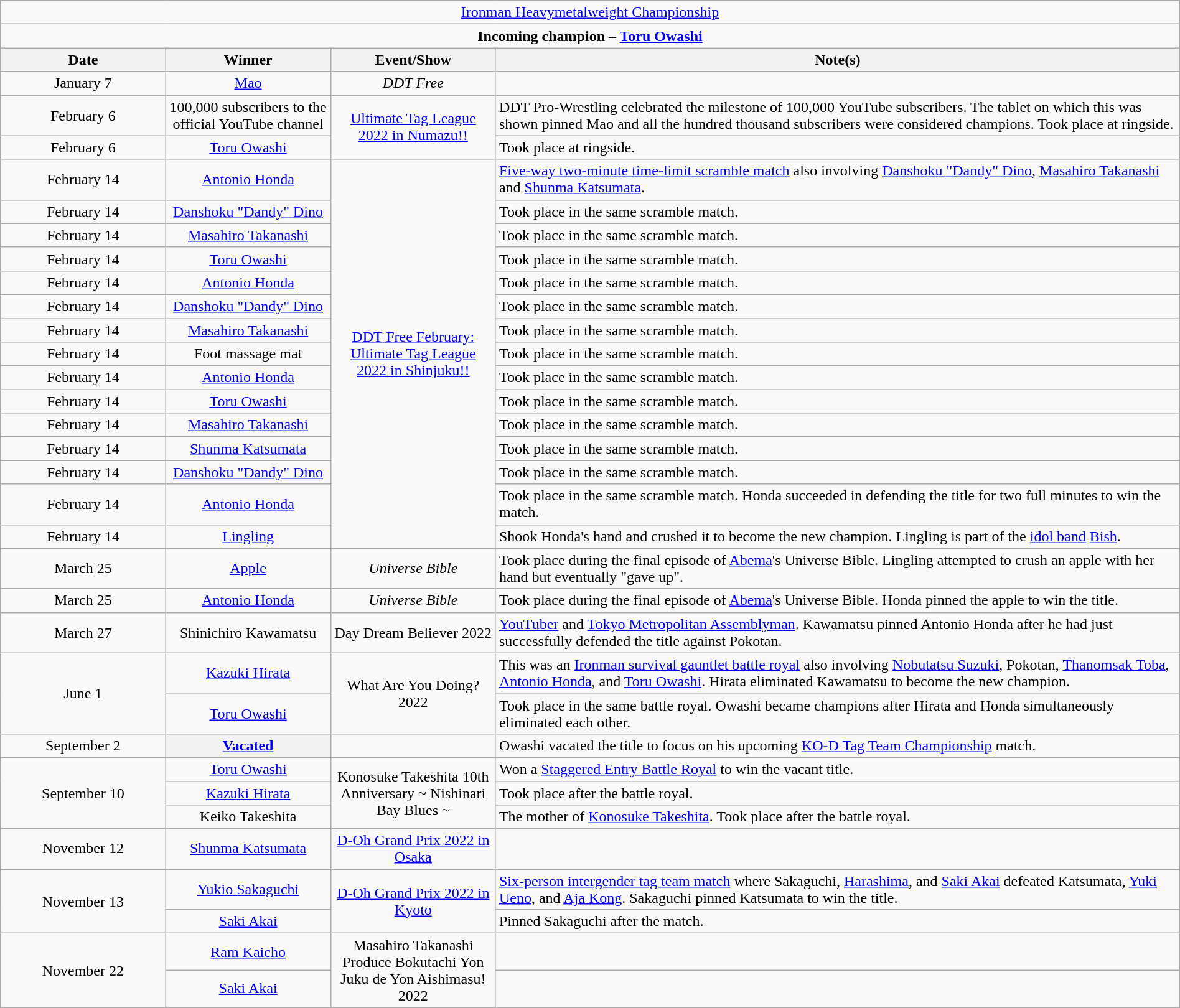<table class="wikitable" style="text-align:center; width:100%;">
<tr>
<td colspan="4" style="text-align: center;"><a href='#'>Ironman Heavymetalweight Championship</a></td>
</tr>
<tr>
<td colspan="4" style="text-align: center;"><strong>Incoming champion – <a href='#'>Toru Owashi</a></strong></td>
</tr>
<tr>
<th width=14%>Date</th>
<th width=14%>Winner</th>
<th width=14%>Event/Show</th>
<th width=58%>Note(s)</th>
</tr>
<tr>
<td>January 7</td>
<td><a href='#'>Mao</a></td>
<td><em>DDT Free</em></td>
<td></td>
</tr>
<tr>
<td>February 6</td>
<td>100,000 subscribers to the official YouTube channel</td>
<td rowspan=2><a href='#'>Ultimate Tag League 2022 in Numazu!!</a></td>
<td align=left>DDT Pro-Wrestling celebrated the milestone of 100,000 YouTube subscribers. The tablet on which this was shown pinned Mao and all the hundred thousand subscribers were considered champions. Took place at ringside.</td>
</tr>
<tr>
<td>February 6</td>
<td><a href='#'>Toru Owashi</a></td>
<td align=left>Took place at ringside.</td>
</tr>
<tr>
<td>February 14</td>
<td><a href='#'>Antonio Honda</a></td>
<td rowspan=15><a href='#'>DDT Free February: Ultimate Tag League 2022 in Shinjuku!!</a></td>
<td align=left><a href='#'>Five-way two-minute time-limit scramble match</a> also involving <a href='#'>Danshoku "Dandy" Dino</a>, <a href='#'>Masahiro Takanashi</a> and <a href='#'>Shunma Katsumata</a>.</td>
</tr>
<tr>
<td>February 14</td>
<td><a href='#'>Danshoku "Dandy" Dino</a></td>
<td align=left>Took place in the same scramble match.</td>
</tr>
<tr>
<td>February 14</td>
<td><a href='#'>Masahiro Takanashi</a></td>
<td align=left>Took place in the same scramble match.</td>
</tr>
<tr>
<td>February 14</td>
<td><a href='#'>Toru Owashi</a></td>
<td align=left>Took place in the same scramble match.</td>
</tr>
<tr>
<td>February 14</td>
<td><a href='#'>Antonio Honda</a></td>
<td align=left>Took place in the same scramble match.</td>
</tr>
<tr>
<td>February 14</td>
<td><a href='#'>Danshoku "Dandy" Dino</a></td>
<td align=left>Took place in the same scramble match.</td>
</tr>
<tr>
<td>February 14</td>
<td><a href='#'>Masahiro Takanashi</a></td>
<td align=left>Took place in the same scramble match.</td>
</tr>
<tr>
<td>February 14</td>
<td>Foot massage mat</td>
<td align=left>Took place in the same scramble match.</td>
</tr>
<tr>
<td>February 14</td>
<td><a href='#'>Antonio Honda</a></td>
<td align=left>Took place in the same scramble match.</td>
</tr>
<tr>
<td>February 14</td>
<td><a href='#'>Toru Owashi</a></td>
<td align=left>Took place in the same scramble match.</td>
</tr>
<tr>
<td>February 14</td>
<td><a href='#'>Masahiro Takanashi</a></td>
<td align=left>Took place in the same scramble match.</td>
</tr>
<tr>
<td>February 14</td>
<td><a href='#'>Shunma Katsumata</a></td>
<td align=left>Took place in the same scramble match.</td>
</tr>
<tr>
<td>February 14</td>
<td><a href='#'>Danshoku "Dandy" Dino</a></td>
<td align=left>Took place in the same scramble match.</td>
</tr>
<tr>
<td>February 14</td>
<td><a href='#'>Antonio Honda</a></td>
<td align=left>Took place in the same scramble match. Honda succeeded in defending the title for two full minutes to win the match.</td>
</tr>
<tr>
<td>February 14</td>
<td><a href='#'>Lingling</a></td>
<td align=left>Shook Honda's hand and crushed it to become the new champion. Lingling is part of the <a href='#'>idol band</a> <a href='#'>Bish</a>.</td>
</tr>
<tr>
<td>March 25</td>
<td><a href='#'>Apple</a></td>
<td><em>Universe Bible</em></td>
<td align=left>Took place during the final episode of <a href='#'>Abema</a>'s Universe Bible. Lingling attempted to crush an apple with her hand but eventually "gave up".</td>
</tr>
<tr>
<td>March 25</td>
<td><a href='#'>Antonio Honda</a></td>
<td><em>Universe Bible</em></td>
<td align=left>Took place during the final episode of <a href='#'>Abema</a>'s Universe Bible. Honda pinned the apple to win the title.</td>
</tr>
<tr>
<td>March 27</td>
<td>Shinichiro Kawamatsu</td>
<td>Day Dream Believer 2022</td>
<td align=left><a href='#'>YouTuber</a> and <a href='#'>Tokyo Metropolitan Assemblyman</a>. Kawamatsu pinned Antonio Honda after he had just successfully defended the title against Pokotan.</td>
</tr>
<tr>
<td rowspan=2>June 1</td>
<td><a href='#'>Kazuki Hirata</a></td>
<td rowspan=2>What Are You Doing? 2022</td>
<td align=left>This was an <a href='#'>Ironman survival gauntlet battle royal</a> also involving <a href='#'>Nobutatsu Suzuki</a>, Pokotan, <a href='#'>Thanomsak Toba</a>, <a href='#'>Antonio Honda</a>, and <a href='#'>Toru Owashi</a>. Hirata eliminated Kawamatsu to become the new champion.</td>
</tr>
<tr>
<td><a href='#'>Toru Owashi</a></td>
<td align=left>Took place in the same battle royal. Owashi became champions after Hirata and Honda simultaneously eliminated each other.</td>
</tr>
<tr>
<td>September 2</td>
<th><a href='#'>Vacated</a></th>
<td></td>
<td align=left>Owashi vacated the title to focus on his upcoming <a href='#'>KO-D Tag Team Championship</a> match.</td>
</tr>
<tr>
<td rowspan=3>September 10</td>
<td><a href='#'>Toru Owashi</a></td>
<td rowspan=3>Konosuke Takeshita 10th Anniversary ~ Nishinari Bay Blues ~</td>
<td align=left>Won a <a href='#'>Staggered Entry Battle Royal</a> to win the vacant title.</td>
</tr>
<tr>
<td><a href='#'>Kazuki Hirata</a></td>
<td align=left>Took place after the battle royal.</td>
</tr>
<tr>
<td>Keiko Takeshita</td>
<td align=left>The mother of <a href='#'>Konosuke Takeshita</a>. Took place after the battle royal.</td>
</tr>
<tr>
<td>November 12</td>
<td><a href='#'>Shunma Katsumata</a></td>
<td><a href='#'>D-Oh Grand Prix 2022 in Osaka</a></td>
<td></td>
</tr>
<tr>
<td rowspan=2>November 13</td>
<td><a href='#'>Yukio Sakaguchi</a></td>
<td rowspan=2><a href='#'>D-Oh Grand Prix 2022 in Kyoto</a></td>
<td align=left><a href='#'>Six-person intergender tag team match</a> where Sakaguchi, <a href='#'>Harashima</a>, and <a href='#'>Saki Akai</a> defeated Katsumata, <a href='#'>Yuki Ueno</a>, and <a href='#'>Aja Kong</a>. Sakaguchi pinned Katsumata to win the title.</td>
</tr>
<tr>
<td><a href='#'>Saki Akai</a></td>
<td align=left>Pinned Sakaguchi after the match.</td>
</tr>
<tr>
<td rowspan=2>November 22<br></td>
<td><a href='#'>Ram Kaicho</a></td>
<td rowspan=2>Masahiro Takanashi Produce Bokutachi Yon Juku de Yon Aishimasu! 2022</td>
<td></td>
</tr>
<tr>
<td><a href='#'>Saki Akai</a></td>
<td></td>
</tr>
</table>
